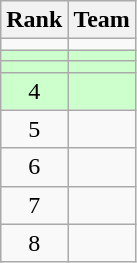<table class="wikitable">
<tr>
<th>Rank</th>
<th>Team</th>
</tr>
<tr>
<td align=center></td>
<td></td>
</tr>
<tr bgcolor=ccffcc>
<td align=center></td>
<td></td>
</tr>
<tr bgcolor=ccffcc>
<td align=center></td>
<td></td>
</tr>
<tr bgcolor=ccffcc>
<td align=center>4</td>
<td></td>
</tr>
<tr>
<td align=center>5</td>
<td></td>
</tr>
<tr>
<td align=center>6</td>
<td></td>
</tr>
<tr>
<td align=center>7</td>
<td></td>
</tr>
<tr>
<td align=center>8</td>
<td></td>
</tr>
</table>
